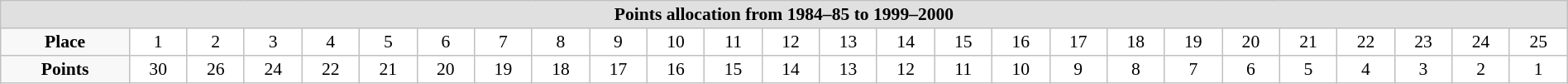<table border="1" cellpadding="2" cellspacing="0" style="border:1px solid #C0C0C0; border-collapse:collapse; font-size:90%; margin-top:1em; text-align:center" width="100%">
<tr bgcolor="#E0E0E0">
<th colspan="31">Points allocation from 1984–85 to 1999–2000</th>
</tr>
<tr>
<td bgcolor="#F8F8F8"><strong>Place</strong></td>
<td>1</td>
<td>2</td>
<td>3</td>
<td>4</td>
<td>5</td>
<td>6</td>
<td>7</td>
<td>8</td>
<td>9</td>
<td>10</td>
<td>11</td>
<td>12</td>
<td>13</td>
<td>14</td>
<td>15</td>
<td>16</td>
<td>17</td>
<td>18</td>
<td>19</td>
<td>20</td>
<td>21</td>
<td>22</td>
<td>23</td>
<td>24</td>
<td>25</td>
</tr>
<tr>
<td bgcolor="#F8F8F8"><strong>Points</strong></td>
<td>30</td>
<td>26</td>
<td>24</td>
<td>22</td>
<td>21</td>
<td>20</td>
<td>19</td>
<td>18</td>
<td>17</td>
<td>16</td>
<td>15</td>
<td>14</td>
<td>13</td>
<td>12</td>
<td>11</td>
<td>10</td>
<td>9</td>
<td>8</td>
<td>7</td>
<td>6</td>
<td>5</td>
<td>4</td>
<td>3</td>
<td>2</td>
<td>1</td>
</tr>
</table>
